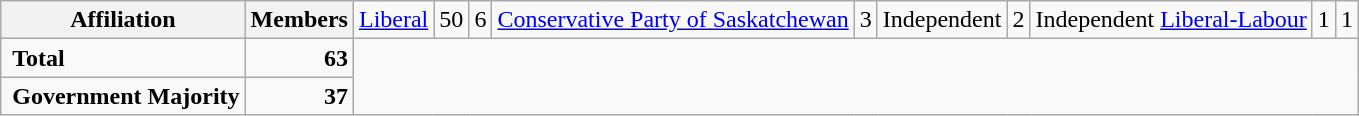<table class="wikitable">
<tr>
<th colspan="2">Affiliation</th>
<th>Members<br></th>
<td><a href='#'>Liberal</a></td>
<td align="right">50<br></td>
<td align="right">6<br></td>
<td><a href='#'>Conservative Party of Saskatchewan</a></td>
<td align="right">3<br></td>
<td>Independent</td>
<td align="right">2<br></td>
<td>Independent <a href='#'>Liberal-Labour</a></td>
<td align="right">1<br></td>
<td align="right">1</td>
</tr>
<tr>
<td colspan="2" rowspan="1"> <strong>Total</strong><br></td>
<td align="right"><strong>63</strong></td>
</tr>
<tr>
<td colspan="2" rowspan="1"> <strong>Government Majority</strong><br></td>
<td align="right"><strong>37</strong></td>
</tr>
</table>
